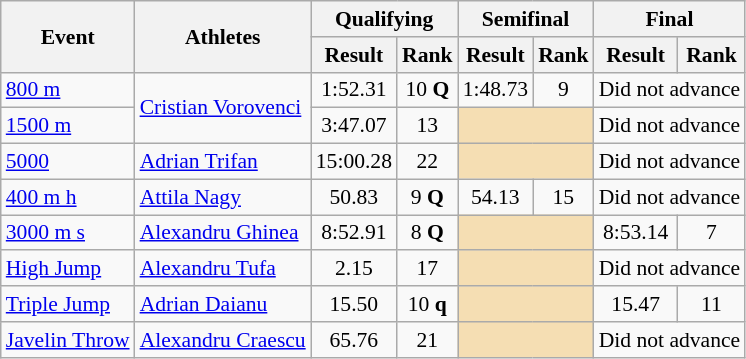<table class=wikitable style="font-size:90%">
<tr>
<th rowspan="2">Event</th>
<th rowspan="2">Athletes</th>
<th colspan="2">Qualifying</th>
<th colspan="2">Semifinal</th>
<th colspan="2">Final</th>
</tr>
<tr>
<th>Result</th>
<th>Rank</th>
<th>Result</th>
<th>Rank</th>
<th>Result</th>
<th>Rank</th>
</tr>
<tr>
<td rowspan="1"><a href='#'>800 m</a></td>
<td rowspan="2"><a href='#'>Cristian Vorovenci</a></td>
<td align=center>1:52.31</td>
<td align=center>10 <strong>Q</strong></td>
<td align=center>1:48.73</td>
<td align=center>9</td>
<td colspan="2"  align=center>Did not advance</td>
</tr>
<tr>
<td rowspan="1"><a href='#'>1500 m</a></td>
<td align=center>3:47.07</td>
<td align=center>13</td>
<td colspan="2" bgcolor="wheat"></td>
<td colspan="2"  align=center>Did not advance</td>
</tr>
<tr>
<td rowspan="1"><a href='#'>5000</a></td>
<td><a href='#'>Adrian Trifan</a></td>
<td align=center>15:00.28</td>
<td align=center>22</td>
<td colspan="2" bgcolor="wheat"></td>
<td colspan="2"  align=center>Did not advance</td>
</tr>
<tr>
<td rowspan="1"><a href='#'>400 m h</a></td>
<td><a href='#'>Attila Nagy</a></td>
<td align=center>50.83</td>
<td align=center>9 <strong>Q</strong></td>
<td align=center>54.13</td>
<td align=center>15</td>
<td colspan="2"  align=center>Did not advance</td>
</tr>
<tr>
<td rowspan="1"><a href='#'>3000 m s</a></td>
<td><a href='#'>Alexandru Ghinea</a></td>
<td align=center>8:52.91</td>
<td align=center>8 <strong>Q</strong></td>
<td colspan="2" bgcolor="wheat"></td>
<td align=center>8:53.14</td>
<td align=center>7</td>
</tr>
<tr>
<td rowspan="1"><a href='#'>High Jump</a></td>
<td><a href='#'>Alexandru Tufa</a></td>
<td align=center>2.15</td>
<td align=center>17</td>
<td colspan="2" bgcolor="wheat"></td>
<td colspan="2"  align=center>Did not advance</td>
</tr>
<tr>
<td rowspan="1"><a href='#'>Triple Jump</a></td>
<td><a href='#'>Adrian Daianu</a></td>
<td align=center>15.50</td>
<td align=center>10 <strong>q</strong></td>
<td colspan="2" bgcolor="wheat"></td>
<td align=center>15.47</td>
<td align=center>11</td>
</tr>
<tr>
<td rowspan="1"><a href='#'>Javelin Throw</a></td>
<td><a href='#'>Alexandru Craescu</a></td>
<td align=center>65.76</td>
<td align=center>21</td>
<td colspan="2" bgcolor="wheat"></td>
<td colspan="2"  align=center>Did not advance</td>
</tr>
</table>
